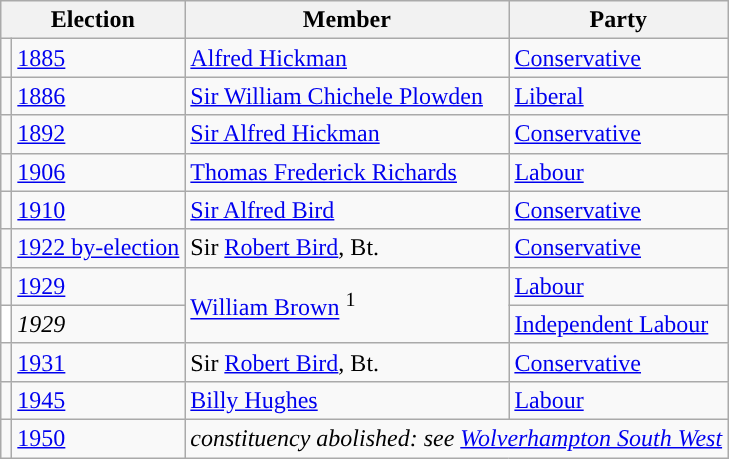<table class="wikitable">
<tr>
<th colspan="2">Election</th>
<th>Member</th>
<th>Party</th>
</tr>
<tr>
<td style="color:inherit;background-color: "></td>
<td><a href='#'>1885</a></td>
<td><a href='#'>Alfred Hickman</a></td>
<td><a href='#'>Conservative</a></td>
</tr>
<tr>
<td style="color:inherit;background-color: "></td>
<td><a href='#'>1886</a></td>
<td><a href='#'>Sir William Chichele Plowden</a></td>
<td><a href='#'>Liberal</a></td>
</tr>
<tr>
<td style="color:inherit;background-color: "></td>
<td><a href='#'>1892</a></td>
<td><a href='#'>Sir Alfred Hickman</a></td>
<td><a href='#'>Conservative</a></td>
</tr>
<tr>
<td style="color:inherit;background-color: "></td>
<td><a href='#'>1906</a></td>
<td><a href='#'>Thomas Frederick Richards</a></td>
<td><a href='#'>Labour</a></td>
</tr>
<tr>
<td style="color:inherit;background-color: "></td>
<td><a href='#'>1910</a></td>
<td><a href='#'>Sir Alfred Bird</a></td>
<td><a href='#'>Conservative</a></td>
</tr>
<tr>
<td style="color:inherit;background-color: "></td>
<td><a href='#'>1922 by-election</a></td>
<td>Sir <a href='#'>Robert Bird</a>, Bt.</td>
<td><a href='#'>Conservative</a></td>
</tr>
<tr>
<td style="color:inherit;background-color: "></td>
<td><a href='#'>1929</a></td>
<td rowspan="2"><a href='#'>William Brown</a> <sup>1</sup></td>
<td><a href='#'>Labour</a></td>
</tr>
<tr>
<td style="color:inherit;background-color: white"></td>
<td><em>1929</em></td>
<td><a href='#'>Independent Labour</a></td>
</tr>
<tr>
<td style="color:inherit;background-color: "></td>
<td><a href='#'>1931</a></td>
<td>Sir <a href='#'>Robert Bird</a>, Bt.</td>
<td><a href='#'>Conservative</a></td>
</tr>
<tr>
<td style="color:inherit;background-color: "></td>
<td><a href='#'>1945</a></td>
<td><a href='#'>Billy Hughes</a></td>
<td><a href='#'>Labour</a></td>
</tr>
<tr>
<td></td>
<td><a href='#'>1950</a></td>
<td colspan="2"><em>constituency abolished: see <a href='#'>Wolverhampton South West</a></em></td>
</tr>
</table>
